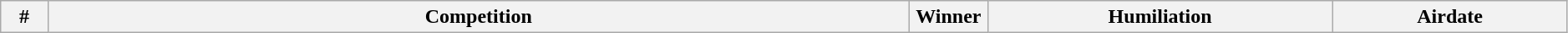<table class="wikitable plainrowheaders" | width="99%">
<tr>
<th width="3%">#</th>
<th width="55%">Competition</th>
<th width="5%">Winner</th>
<th>Humiliation</th>
<th width="15%">Airdate<br></th>
</tr>
</table>
